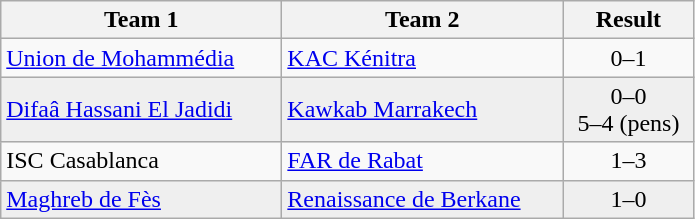<table class="wikitable">
<tr>
<th width="180">Team 1</th>
<th width="180">Team 2</th>
<th width="80">Result</th>
</tr>
<tr>
<td><a href='#'>Union de Mohammédia</a></td>
<td><a href='#'>KAC Kénitra</a></td>
<td align="center">0–1</td>
</tr>
<tr style="background:#EFEFEF">
<td><a href='#'>Difaâ Hassani El Jadidi</a></td>
<td><a href='#'>Kawkab Marrakech</a></td>
<td align="center">0–0<br>5–4 (pens)</td>
</tr>
<tr>
<td>ISC Casablanca</td>
<td><a href='#'>FAR de Rabat</a></td>
<td align="center">1–3</td>
</tr>
<tr style="background:#EFEFEF">
<td><a href='#'>Maghreb de Fès</a></td>
<td><a href='#'>Renaissance de Berkane</a></td>
<td align="center">1–0</td>
</tr>
</table>
